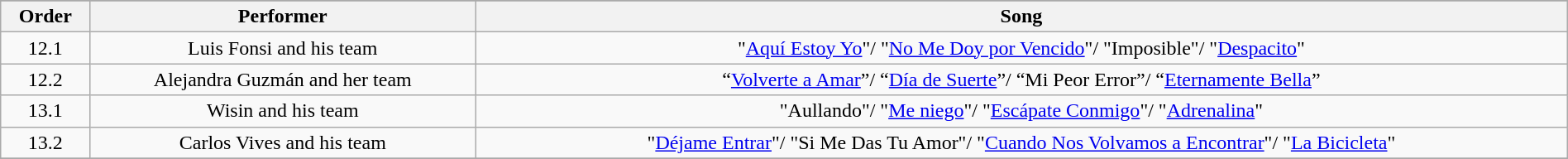<table class="wikitable" style="text-align:center; width:100%;">
<tr>
</tr>
<tr>
<th>Order</th>
<th>Performer</th>
<th>Song</th>
</tr>
<tr>
<td>12.1</td>
<td>Luis Fonsi and his team</td>
<td>"<a href='#'>Aquí Estoy Yo</a>"/ "<a href='#'>No Me Doy por Vencido</a>"/ "Imposible"/ "<a href='#'>Despacito</a>"</td>
</tr>
<tr>
<td>12.2</td>
<td>Alejandra Guzmán and her team</td>
<td>“<a href='#'>Volverte a Amar</a>”/ “<a href='#'>Día de Suerte</a>”/ “Mi Peor Error”/ “<a href='#'>Eternamente Bella</a>”</td>
</tr>
<tr>
<td>13.1</td>
<td>Wisin and his team</td>
<td>"Aullando"/ "<a href='#'>Me niego</a>"/ "<a href='#'>Escápate Conmigo</a>"/ "<a href='#'>Adrenalina</a>"</td>
</tr>
<tr>
<td>13.2</td>
<td>Carlos Vives and his team</td>
<td>"<a href='#'>Déjame Entrar</a>"/ "Si Me Das Tu Amor"/ "<a href='#'>Cuando Nos Volvamos a Encontrar</a>"/ "<a href='#'>La Bicicleta</a>"</td>
</tr>
<tr>
</tr>
</table>
